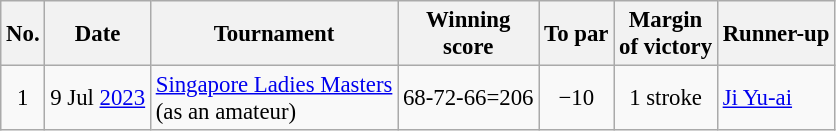<table class="wikitable" style="font-size:95%;">
<tr>
<th>No.</th>
<th>Date</th>
<th>Tournament</th>
<th>Winning<br>score</th>
<th>To par</th>
<th>Margin<br>of victory</th>
<th>Runner-up</th>
</tr>
<tr>
<td align=center>1</td>
<td align=right>9 Jul <a href='#'>2023</a></td>
<td><a href='#'>Singapore Ladies Masters</a><br>(as an amateur)</td>
<td align=center>68-72-66=206</td>
<td align=center>−10</td>
<td align=center>1 stroke</td>
<td> <a href='#'>Ji Yu-ai</a></td>
</tr>
</table>
